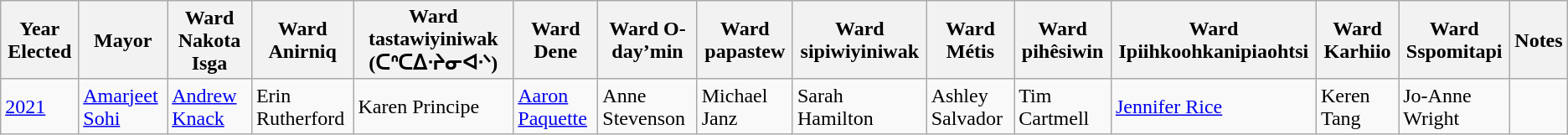<table class="wikitable">
<tr>
<th>Year Elected</th>
<th>Mayor</th>
<th>Ward Nakota Isga</th>
<th>Ward Anirniq</th>
<th>Ward tastawiyiniwak (ᑕᐢᑕᐃᐧᔨᓂᐊᐧᐠ)</th>
<th>Ward Dene</th>
<th>Ward O-day’min</th>
<th>Ward papastew</th>
<th>Ward sipiwiyiniwak</th>
<th>Ward Métis</th>
<th>Ward pihêsiwin</th>
<th>Ward Ipiihkoohkanipiaohtsi</th>
<th>Ward Karhiio</th>
<th>Ward Sspomitapi</th>
<th>Notes</th>
</tr>
<tr>
<td><a href='#'>2021</a></td>
<td><a href='#'>Amarjeet Sohi</a></td>
<td><a href='#'>Andrew Knack</a></td>
<td>Erin Rutherford</td>
<td>Karen Principe</td>
<td><a href='#'>Aaron Paquette</a></td>
<td>Anne Stevenson</td>
<td>Michael Janz</td>
<td>Sarah Hamilton</td>
<td>Ashley Salvador</td>
<td>Tim Cartmell</td>
<td><a href='#'>Jennifer Rice</a></td>
<td>Keren Tang</td>
<td>Jo-Anne Wright</td>
<td></td>
</tr>
</table>
